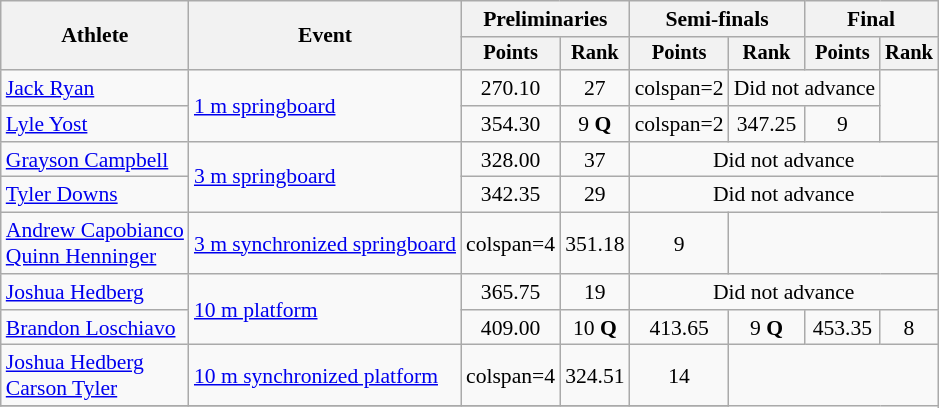<table class="wikitable" style="text-align:center; font-size:90%;">
<tr>
<th rowspan=2>Athlete</th>
<th rowspan=2>Event</th>
<th colspan=2>Preliminaries</th>
<th colspan=2>Semi-finals</th>
<th colspan=2>Final</th>
</tr>
<tr style="font-size:95%">
<th>Points</th>
<th>Rank</th>
<th>Points</th>
<th>Rank</th>
<th>Points</th>
<th>Rank</th>
</tr>
<tr>
<td align=left><a href='#'>Jack Ryan</a></td>
<td align=left rowspan=2><a href='#'>1 m springboard</a></td>
<td>270.10</td>
<td>27</td>
<td>colspan=2 </td>
<td colspan=2>Did not advance</td>
</tr>
<tr>
<td align=left><a href='#'>Lyle Yost</a></td>
<td>354.30</td>
<td>9 <strong>Q</strong></td>
<td>colspan=2 </td>
<td>347.25</td>
<td>9</td>
</tr>
<tr>
<td align=left><a href='#'>Grayson Campbell</a></td>
<td align=left rowspan=2><a href='#'>3 m springboard</a></td>
<td>328.00</td>
<td>37</td>
<td colspan=4>Did not advance</td>
</tr>
<tr>
<td align=left><a href='#'>Tyler Downs</a></td>
<td>342.35</td>
<td>29</td>
<td colspan=4>Did not advance</td>
</tr>
<tr>
<td align=left><a href='#'>Andrew Capobianco</a><br> <a href='#'>Quinn Henninger</a></td>
<td align=left><a href='#'>3 m synchronized springboard</a></td>
<td>colspan=4 </td>
<td>351.18</td>
<td>9</td>
</tr>
<tr>
<td align=left><a href='#'>Joshua Hedberg</a></td>
<td align=left rowspan=2><a href='#'>10 m platform</a></td>
<td>365.75</td>
<td>19</td>
<td colspan=4>Did not advance</td>
</tr>
<tr>
<td align=left><a href='#'>Brandon Loschiavo</a></td>
<td>409.00</td>
<td>10 <strong>Q</strong></td>
<td>413.65</td>
<td>9 <strong>Q</strong></td>
<td>453.35</td>
<td>8</td>
</tr>
<tr>
<td align=left><a href='#'>Joshua Hedberg</a><br> <a href='#'>Carson Tyler</a></td>
<td align=left><a href='#'>10 m synchronized platform</a></td>
<td>colspan=4 </td>
<td>324.51</td>
<td>14</td>
</tr>
<tr>
</tr>
</table>
